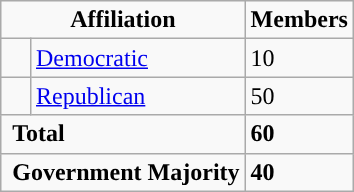<table class="wikitable">
<tr>
<td colspan="2" rowspan="1" align="center" valign="top"><strong>Affiliation</strong></td>
<td style="vertical-align:top;"><strong>Members</strong></td>
</tr>
<tr>
<td style="background-color:"> </td>
<td><a href='#'>Democratic</a></td>
<td>10</td>
</tr>
<tr>
<td style="background-color:"> </td>
<td><a href='#'>Republican</a></td>
<td>50</td>
</tr>
<tr>
<td colspan="2" rowspan="1"> <strong>Total</strong></td>
<td><strong>60</strong></td>
</tr>
<tr>
<td colspan="2" rowspan="1"> <strong>Government Majority</strong></td>
<td><strong>40</strong></td>
</tr>
</table>
